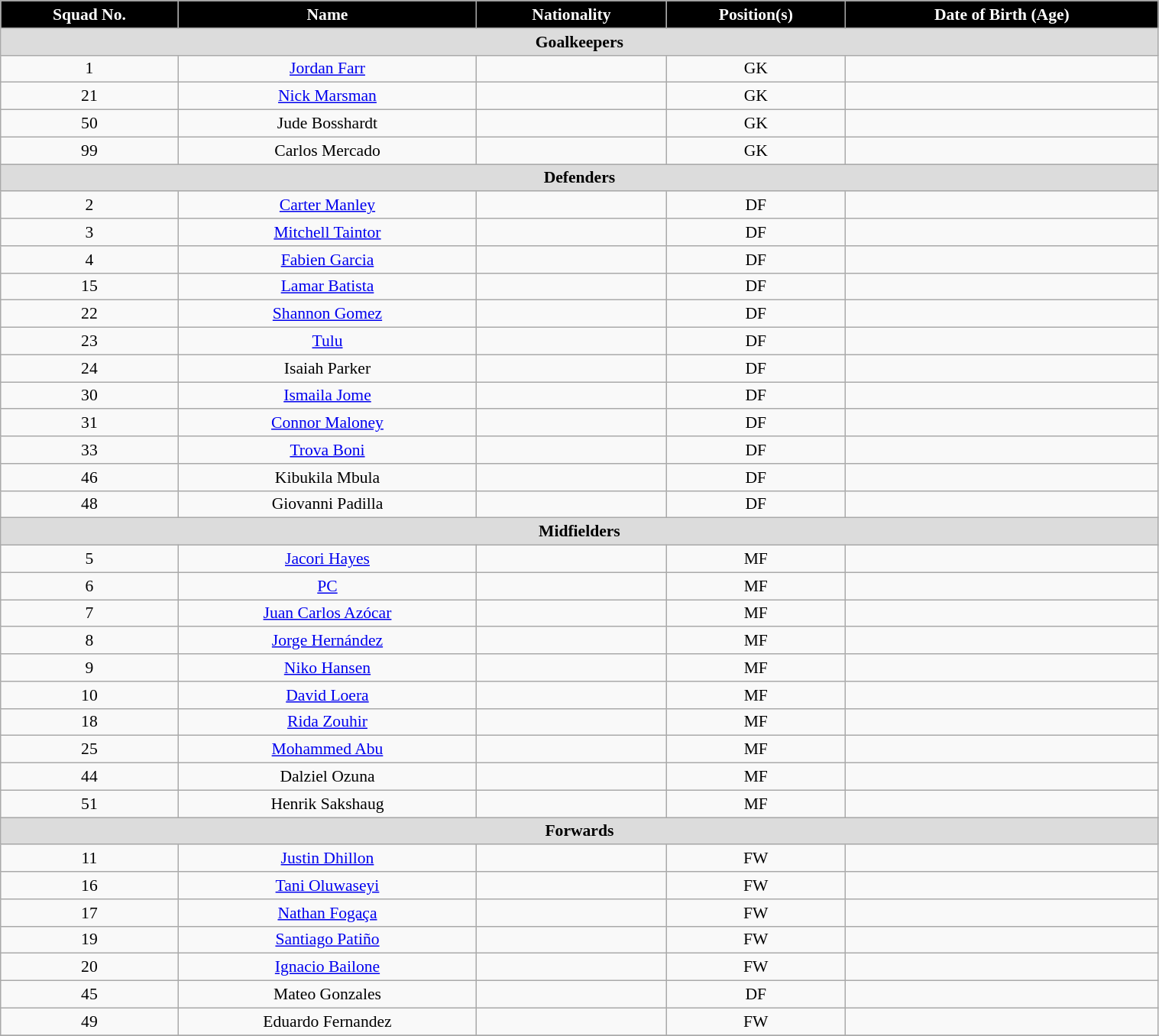<table class="wikitable" style="text-align:center; font-size:90%; width:80%;">
<tr>
<th style="background:#000000; color:white; text-align:center;">Squad No.</th>
<th style="background:#000000; color:white; text-align:center;">Name</th>
<th style="background:#000000; color:white; text-align:center;">Nationality</th>
<th style="background:#000000; color:white; text-align:center;">Position(s)</th>
<th style="background:#000000; color:white; text-align:center;">Date of Birth (Age)</th>
</tr>
<tr>
<th colspan="5" style="background:#dcdcdc; text-align:center">Goalkeepers</th>
</tr>
<tr>
<td>1</td>
<td><a href='#'>Jordan Farr</a></td>
<td></td>
<td>GK</td>
<td></td>
</tr>
<tr>
<td>21</td>
<td><a href='#'>Nick Marsman</a></td>
<td></td>
<td>GK</td>
<td></td>
</tr>
<tr>
<td>50</td>
<td>Jude Bosshardt</td>
<td></td>
<td>GK</td>
<td></td>
</tr>
<tr>
<td>99</td>
<td>Carlos Mercado</td>
<td></td>
<td>GK</td>
<td></td>
</tr>
<tr>
<th colspan="5" style="background:#dcdcdc; text-align:center">Defenders</th>
</tr>
<tr>
<td>2</td>
<td><a href='#'>Carter Manley</a></td>
<td></td>
<td>DF</td>
<td></td>
</tr>
<tr>
<td>3</td>
<td><a href='#'>Mitchell Taintor</a></td>
<td></td>
<td>DF</td>
<td></td>
</tr>
<tr>
<td>4</td>
<td><a href='#'>Fabien Garcia</a></td>
<td></td>
<td>DF</td>
<td></td>
</tr>
<tr>
<td>15</td>
<td><a href='#'>Lamar Batista</a></td>
<td></td>
<td>DF</td>
<td></td>
</tr>
<tr>
<td>22</td>
<td><a href='#'>Shannon Gomez</a></td>
<td></td>
<td>DF</td>
<td></td>
</tr>
<tr>
<td>23</td>
<td><a href='#'>Tulu</a></td>
<td></td>
<td>DF</td>
<td></td>
</tr>
<tr>
<td>24</td>
<td>Isaiah Parker</td>
<td></td>
<td>DF</td>
<td></td>
</tr>
<tr>
<td>30</td>
<td><a href='#'>Ismaila Jome</a></td>
<td></td>
<td>DF</td>
<td></td>
</tr>
<tr>
<td>31</td>
<td><a href='#'>Connor Maloney</a></td>
<td></td>
<td>DF</td>
<td></td>
</tr>
<tr>
<td>33</td>
<td><a href='#'>Trova Boni</a></td>
<td></td>
<td>DF</td>
<td></td>
</tr>
<tr>
<td>46</td>
<td>Kibukila Mbula</td>
<td></td>
<td>DF</td>
<td></td>
</tr>
<tr>
<td>48</td>
<td>Giovanni Padilla</td>
<td></td>
<td>DF</td>
<td></td>
</tr>
<tr>
<th colspan="5" style="background:#dcdcdc; text-align:center">Midfielders</th>
</tr>
<tr>
<td>5</td>
<td><a href='#'>Jacori Hayes</a></td>
<td></td>
<td>MF</td>
<td></td>
</tr>
<tr>
<td>6</td>
<td><a href='#'>PC</a></td>
<td></td>
<td>MF</td>
<td></td>
</tr>
<tr>
<td>7</td>
<td><a href='#'>Juan Carlos Azócar</a></td>
<td></td>
<td>MF</td>
<td></td>
</tr>
<tr>
<td>8</td>
<td><a href='#'>Jorge Hernández</a></td>
<td></td>
<td>MF</td>
<td></td>
</tr>
<tr>
<td>9</td>
<td><a href='#'>Niko Hansen</a></td>
<td></td>
<td>MF</td>
<td></td>
</tr>
<tr>
<td>10</td>
<td><a href='#'>David Loera</a></td>
<td></td>
<td>MF</td>
<td></td>
</tr>
<tr>
<td>18</td>
<td><a href='#'>Rida Zouhir</a></td>
<td></td>
<td>MF</td>
<td></td>
</tr>
<tr>
<td>25</td>
<td><a href='#'>Mohammed Abu</a></td>
<td></td>
<td>MF</td>
<td></td>
</tr>
<tr>
<td>44</td>
<td>Dalziel Ozuna</td>
<td></td>
<td>MF</td>
<td></td>
</tr>
<tr>
<td>51</td>
<td>Henrik Sakshaug</td>
<td></td>
<td>MF</td>
<td></td>
</tr>
<tr>
<th colspan="5" style="background:#dcdcdc; text-align:center">Forwards</th>
</tr>
<tr>
<td>11</td>
<td><a href='#'>Justin Dhillon</a></td>
<td></td>
<td>FW</td>
<td></td>
</tr>
<tr>
<td>16</td>
<td><a href='#'>Tani Oluwaseyi</a></td>
<td></td>
<td>FW</td>
<td></td>
</tr>
<tr>
<td>17</td>
<td><a href='#'>Nathan Fogaça</a></td>
<td></td>
<td>FW</td>
<td></td>
</tr>
<tr>
<td>19</td>
<td><a href='#'>Santiago Patiño</a></td>
<td></td>
<td>FW</td>
<td></td>
</tr>
<tr>
<td>20</td>
<td><a href='#'>Ignacio Bailone</a></td>
<td></td>
<td>FW</td>
<td></td>
</tr>
<tr>
<td>45</td>
<td>Mateo Gonzales</td>
<td></td>
<td>DF</td>
<td></td>
</tr>
<tr>
<td>49</td>
<td>Eduardo Fernandez</td>
<td></td>
<td>FW</td>
<td></td>
</tr>
<tr>
</tr>
</table>
